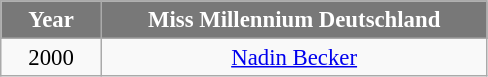<table class="wikitable sortable" style="font-size: 95%; text-align:center">
<tr>
<th width="60" style="background-color:#787878;color:#FFFFFF;">Year</th>
<th width="250" style="background-color:#787878;color:#FFFFFF;">Miss Millennium Deutschland</th>
</tr>
<tr>
<td>2000</td>
<td><a href='#'>Nadin Becker</a></td>
</tr>
</table>
